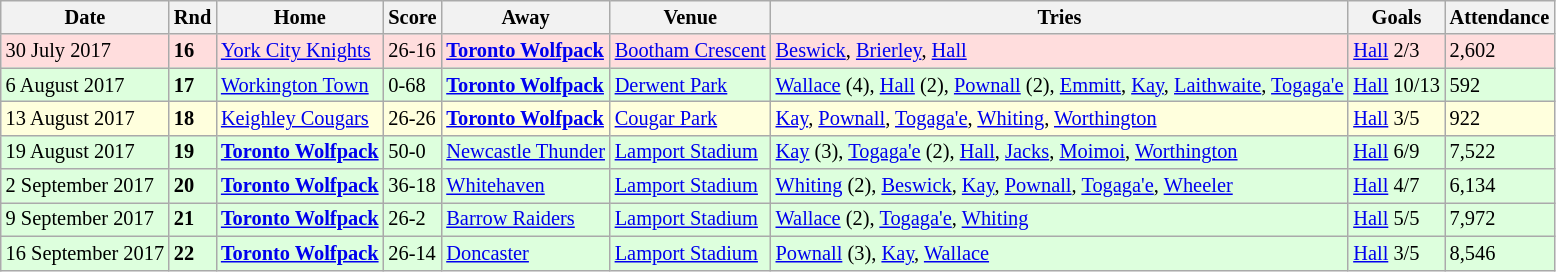<table class="wikitable" style="font-size:85%;">
<tr>
<th>Date</th>
<th>Rnd</th>
<th>Home</th>
<th>Score</th>
<th>Away</th>
<th>Venue</th>
<th>Tries</th>
<th>Goals</th>
<th>Attendance</th>
</tr>
<tr style="background:#ffdddd;" width="20" | >
<td>30 July 2017</td>
<td><strong>16</strong></td>
<td> <a href='#'>York City Knights</a></td>
<td>26-16</td>
<td> <strong><a href='#'>Toronto Wolfpack</a></strong></td>
<td><a href='#'>Bootham Crescent</a></td>
<td><a href='#'>Beswick</a>, <a href='#'>Brierley</a>, <a href='#'>Hall</a></td>
<td><a href='#'>Hall</a> 2/3</td>
<td>2,602</td>
</tr>
<tr style="background:#ddffdd;" width="20" | >
<td>6 August 2017</td>
<td><strong>17</strong></td>
<td> <a href='#'>Workington Town</a></td>
<td>0-68</td>
<td> <strong><a href='#'>Toronto Wolfpack</a></strong></td>
<td><a href='#'>Derwent Park</a></td>
<td><a href='#'>Wallace</a> (4), <a href='#'>Hall</a> (2), <a href='#'>Pownall</a> (2), <a href='#'>Emmitt</a>, <a href='#'>Kay</a>, <a href='#'>Laithwaite</a>, <a href='#'>Togaga'e</a></td>
<td><a href='#'>Hall</a> 10/13</td>
<td>592</td>
</tr>
<tr style="background:#ffffdd" width="20" | >
<td>13 August 2017</td>
<td><strong>18</strong></td>
<td> <a href='#'>Keighley Cougars</a></td>
<td>26-26</td>
<td> <strong><a href='#'>Toronto Wolfpack</a></strong></td>
<td><a href='#'>Cougar Park</a></td>
<td><a href='#'>Kay</a>, <a href='#'>Pownall</a>, <a href='#'>Togaga'e</a>, <a href='#'>Whiting</a>, <a href='#'>Worthington</a></td>
<td><a href='#'>Hall</a> 3/5</td>
<td>922</td>
</tr>
<tr style="background:#ddffdd;" width="20" | >
<td>19 August 2017</td>
<td><strong>19</strong></td>
<td> <strong><a href='#'>Toronto Wolfpack</a></strong></td>
<td>50-0</td>
<td> <a href='#'>Newcastle Thunder</a></td>
<td><a href='#'>Lamport Stadium</a></td>
<td><a href='#'>Kay</a> (3), <a href='#'>Togaga'e</a> (2), <a href='#'>Hall</a>, <a href='#'>Jacks</a>, <a href='#'>Moimoi</a>,  <a href='#'>Worthington</a></td>
<td><a href='#'>Hall</a> 6/9</td>
<td>7,522</td>
</tr>
<tr style="background:#ddffdd;" width="20" | >
<td>2 September 2017</td>
<td><strong>20</strong></td>
<td> <strong><a href='#'>Toronto Wolfpack</a></strong></td>
<td>36-18</td>
<td> <a href='#'>Whitehaven</a></td>
<td><a href='#'>Lamport Stadium</a></td>
<td><a href='#'>Whiting</a> (2), <a href='#'>Beswick</a>, <a href='#'>Kay</a>, <a href='#'>Pownall</a>, <a href='#'>Togaga'e</a>, <a href='#'>Wheeler</a></td>
<td><a href='#'>Hall</a> 4/7</td>
<td>6,134</td>
</tr>
<tr style="background:#ddffdd;" width="20" | >
<td>9 September 2017</td>
<td><strong>21</strong></td>
<td> <strong><a href='#'>Toronto Wolfpack</a></strong></td>
<td>26-2</td>
<td> <a href='#'>Barrow Raiders</a></td>
<td><a href='#'>Lamport Stadium</a></td>
<td><a href='#'>Wallace</a> (2), <a href='#'>Togaga'e</a>, <a href='#'>Whiting</a></td>
<td><a href='#'>Hall</a> 5/5</td>
<td>7,972</td>
</tr>
<tr style="background:#ddffdd;" width="20" | >
<td>16 September 2017</td>
<td><strong>22</strong></td>
<td> <strong><a href='#'>Toronto Wolfpack</a></strong></td>
<td>26-14</td>
<td> <a href='#'>Doncaster</a></td>
<td><a href='#'>Lamport Stadium</a></td>
<td><a href='#'>Pownall</a> (3), <a href='#'>Kay</a>, <a href='#'>Wallace</a></td>
<td><a href='#'>Hall</a> 3/5</td>
<td>8,546</td>
</tr>
</table>
